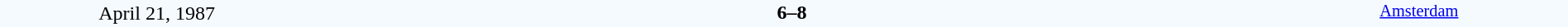<table style="width: 100%; background:#F5FAFF;" cellspacing="0">
<tr>
<td align=center rowspan=3 width=20%>April 21, 1987<br></td>
</tr>
<tr>
<td width=24% align=right></td>
<td align=center width=13%><strong>6–8</strong></td>
<td width=24%></td>
<td style=font-size:85% rowspan=3 valign=top align=center><a href='#'>Amsterdam</a></td>
</tr>
<tr style=font-size:85%>
<td align=right></td>
<td align=center></td>
<td></td>
</tr>
</table>
